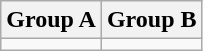<table class=wikitable>
<tr>
<th width=50%>Group A</th>
<th width=50%>Group B</th>
</tr>
<tr>
<td></td>
<td></td>
</tr>
</table>
